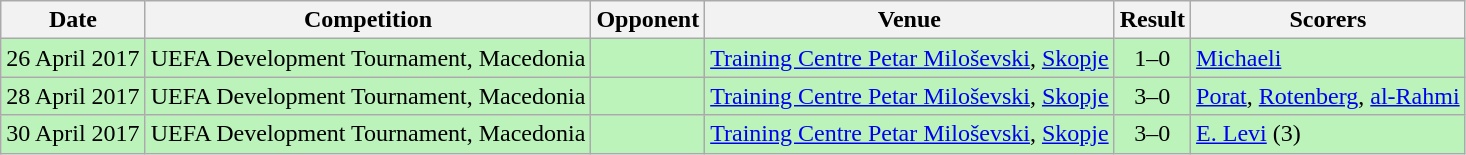<table class="wikitable">
<tr>
<th>Date</th>
<th>Competition</th>
<th>Opponent</th>
<th>Venue</th>
<th>Result</th>
<th>Scorers</th>
</tr>
<tr bgcolor="#BBF3BB">
<td>26 April 2017</td>
<td>UEFA Development Tournament, Macedonia</td>
<td></td>
<td><a href='#'>Training Centre Petar Miloševski</a>, <a href='#'>Skopje</a></td>
<td align=center>1–0</td>
<td><a href='#'>Michaeli</a></td>
</tr>
<tr bgcolor="#BBF3BB">
<td>28 April 2017</td>
<td>UEFA Development Tournament, Macedonia</td>
<td></td>
<td><a href='#'>Training Centre Petar Miloševski</a>, <a href='#'>Skopje</a></td>
<td align=center>3–0</td>
<td><a href='#'>Porat</a>, <a href='#'>Rotenberg</a>, <a href='#'>al-Rahmi</a></td>
</tr>
<tr bgcolor="#BBF3BB">
<td>30 April 2017</td>
<td>UEFA Development Tournament, Macedonia</td>
<td></td>
<td><a href='#'>Training Centre Petar Miloševski</a>, <a href='#'>Skopje</a></td>
<td align=center>3–0</td>
<td><a href='#'>E. Levi</a> (3)</td>
</tr>
</table>
